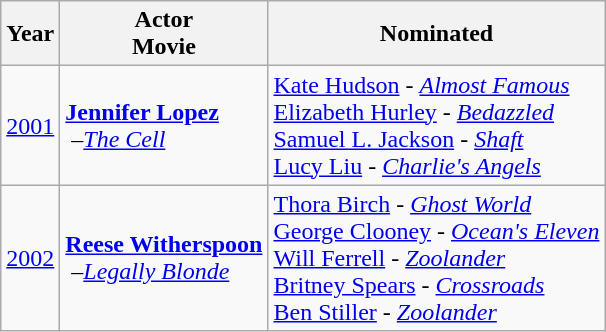<table class="wikitable">
<tr>
<th>Year</th>
<th>Actor <br> Movie</th>
<th>Nominated</th>
</tr>
<tr>
<td><a href='#'>2001</a></td>
<td><strong><a href='#'>Jennifer Lopez</a></strong> <br> –<em><a href='#'>The Cell</a></em></td>
<td><a href='#'>Kate Hudson</a> - <em><a href='#'>Almost Famous</a></em> <br> <a href='#'>Elizabeth Hurley</a> - <em><a href='#'>Bedazzled</a></em> <br> <a href='#'>Samuel L. Jackson</a> - <em><a href='#'>Shaft</a></em> <br> <a href='#'>Lucy Liu</a> - <em><a href='#'>Charlie's Angels</a></em></td>
</tr>
<tr>
<td><a href='#'>2002</a></td>
<td><strong><a href='#'>Reese Witherspoon</a></strong> <br> –<em><a href='#'>Legally Blonde</a></em></td>
<td><a href='#'>Thora Birch</a> - <em><a href='#'>Ghost World</a></em> <br> <a href='#'>George Clooney</a> - <em><a href='#'>Ocean's Eleven</a></em> <br> <a href='#'>Will Ferrell</a> - <em><a href='#'>Zoolander</a></em> <br> <a href='#'>Britney Spears</a> - <em><a href='#'>Crossroads</a></em> <br> <a href='#'>Ben Stiller</a> - <em><a href='#'>Zoolander</a></em></td>
</tr>
</table>
